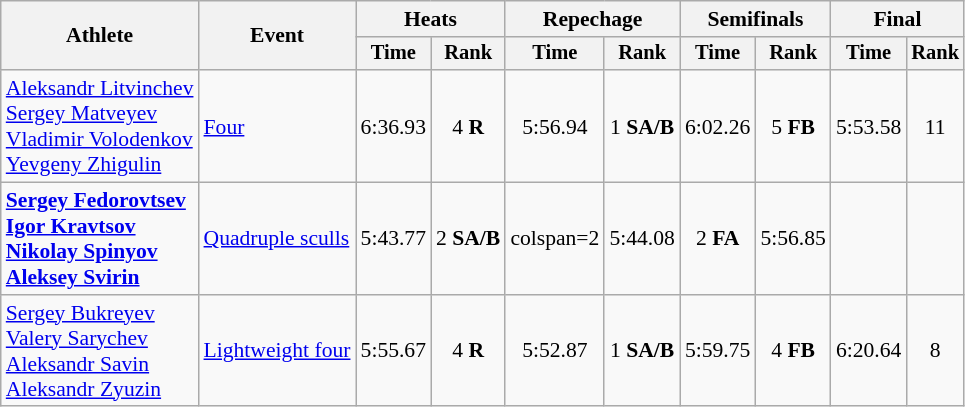<table class="wikitable" style="font-size:90%;">
<tr>
<th rowspan="2">Athlete</th>
<th rowspan="2">Event</th>
<th colspan="2">Heats</th>
<th colspan="2">Repechage</th>
<th colspan="2">Semifinals</th>
<th colspan="2">Final</th>
</tr>
<tr style="font-size:95%">
<th>Time</th>
<th>Rank</th>
<th>Time</th>
<th>Rank</th>
<th>Time</th>
<th>Rank</th>
<th>Time</th>
<th>Rank</th>
</tr>
<tr align=center>
<td align=left><a href='#'>Aleksandr Litvinchev</a><br><a href='#'>Sergey Matveyev</a><br><a href='#'>Vladimir Volodenkov</a><br><a href='#'>Yevgeny Zhigulin</a></td>
<td align=left><a href='#'>Four</a></td>
<td>6:36.93</td>
<td>4 <strong>R</strong></td>
<td>5:56.94</td>
<td>1 <strong>SA/B</strong></td>
<td>6:02.26</td>
<td>5 <strong>FB</strong></td>
<td>5:53.58</td>
<td>11</td>
</tr>
<tr align=center>
<td align=left><strong><a href='#'>Sergey Fedorovtsev</a><br><a href='#'>Igor Kravtsov</a><br><a href='#'>Nikolay Spinyov</a><br><a href='#'>Aleksey Svirin</a></strong></td>
<td align=left><a href='#'>Quadruple sculls</a></td>
<td>5:43.77</td>
<td>2 <strong>SA/B</strong></td>
<td>colspan=2 </td>
<td>5:44.08</td>
<td>2 <strong>FA</strong></td>
<td>5:56.85</td>
<td></td>
</tr>
<tr align=center>
<td align=left><a href='#'>Sergey Bukreyev</a><br><a href='#'>Valery Sarychev</a><br><a href='#'>Aleksandr Savin</a><br><a href='#'>Aleksandr Zyuzin</a></td>
<td align=left><a href='#'>Lightweight four</a></td>
<td>5:55.67</td>
<td>4 <strong>R</strong></td>
<td>5:52.87</td>
<td>1 <strong>SA/B</strong></td>
<td>5:59.75</td>
<td>4 <strong>FB</strong></td>
<td>6:20.64</td>
<td>8</td>
</tr>
</table>
